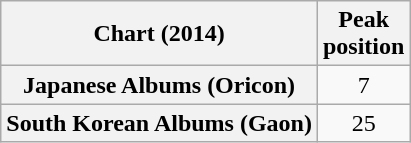<table class="wikitable sortable plainrowheaders" style="text-align:center">
<tr>
<th scope="col">Chart (2014)</th>
<th scope="col">Peak<br>position</th>
</tr>
<tr>
<th scope="row">Japanese Albums (Oricon)</th>
<td>7</td>
</tr>
<tr>
<th scope="row">South Korean Albums (Gaon)</th>
<td>25</td>
</tr>
</table>
